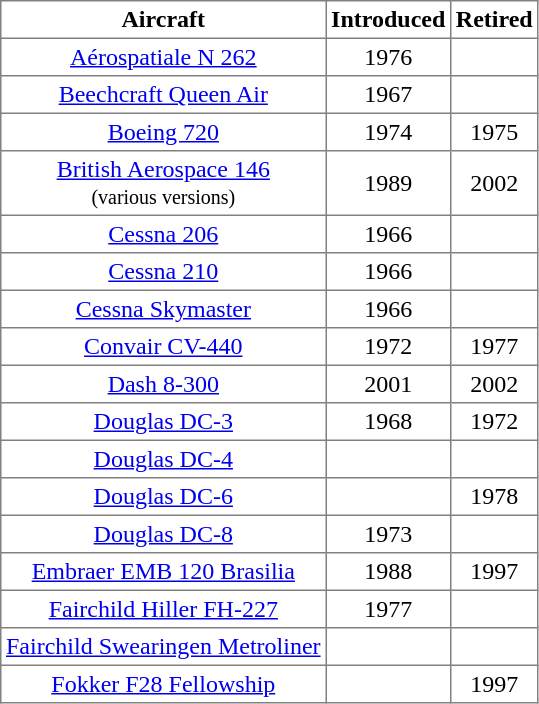<table class="toccolours sortable" border="1" cellpadding="3" style="border-collapse:collapse;text-align:center">
<tr>
<th>Aircraft</th>
<th>Introduced</th>
<th>Retired</th>
</tr>
<tr>
<td><a href='#'>Aérospatiale N 262</a></td>
<td>1976</td>
<td></td>
</tr>
<tr>
<td><a href='#'>Beechcraft Queen Air</a></td>
<td>1967</td>
<td></td>
</tr>
<tr>
<td><a href='#'>Boeing 720</a></td>
<td>1974</td>
<td>1975</td>
</tr>
<tr>
<td><a href='#'>British Aerospace 146</a><br><small>(various versions)</small></td>
<td>1989</td>
<td>2002</td>
</tr>
<tr>
<td><a href='#'>Cessna 206</a></td>
<td>1966</td>
<td></td>
</tr>
<tr>
<td><a href='#'>Cessna 210</a></td>
<td>1966</td>
<td></td>
</tr>
<tr>
<td><a href='#'>Cessna Skymaster</a></td>
<td>1966</td>
<td></td>
</tr>
<tr>
<td><a href='#'>Convair CV-440</a></td>
<td>1972</td>
<td>1977</td>
</tr>
<tr>
<td><a href='#'>Dash 8-300</a></td>
<td>2001</td>
<td>2002</td>
</tr>
<tr>
<td><a href='#'>Douglas DC-3</a></td>
<td>1968</td>
<td>1972</td>
</tr>
<tr>
<td><a href='#'>Douglas DC-4</a></td>
<td></td>
<td></td>
</tr>
<tr>
<td><a href='#'>Douglas DC-6</a></td>
<td></td>
<td>1978</td>
</tr>
<tr>
<td><a href='#'>Douglas DC-8</a></td>
<td>1973</td>
<td></td>
</tr>
<tr>
<td><a href='#'>Embraer EMB 120 Brasilia</a></td>
<td>1988</td>
<td>1997</td>
</tr>
<tr>
<td><a href='#'>Fairchild Hiller FH-227</a></td>
<td>1977</td>
<td></td>
</tr>
<tr>
<td><a href='#'>Fairchild Swearingen Metroliner</a></td>
<td></td>
<td></td>
</tr>
<tr>
<td><a href='#'>Fokker F28 Fellowship</a></td>
<td></td>
<td>1997</td>
</tr>
</table>
